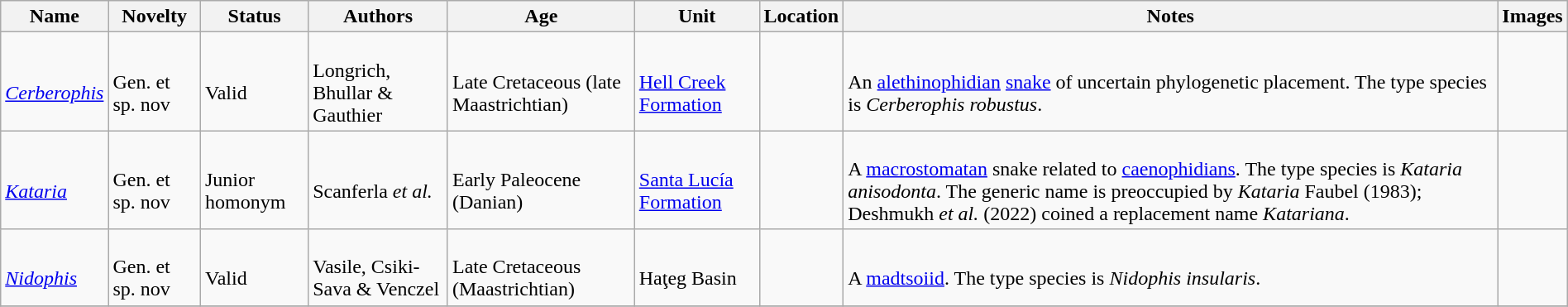<table class="wikitable sortable" align="center" width="100%">
<tr>
<th>Name</th>
<th>Novelty</th>
<th>Status</th>
<th>Authors</th>
<th>Age</th>
<th>Unit</th>
<th>Location</th>
<th>Notes</th>
<th>Images</th>
</tr>
<tr>
<td><br><em><a href='#'>Cerberophis</a></em></td>
<td><br>Gen. et sp. nov</td>
<td><br>Valid</td>
<td><br>Longrich, Bhullar & Gauthier</td>
<td><br>Late Cretaceous (late Maastrichtian)</td>
<td><br><a href='#'>Hell Creek Formation</a></td>
<td><br></td>
<td><br>An <a href='#'>alethinophidian</a> <a href='#'>snake</a> of uncertain phylogenetic placement. The type species is <em>Cerberophis robustus</em>.</td>
<td></td>
</tr>
<tr>
<td><br><em><a href='#'>Kataria</a></em></td>
<td><br>Gen. et sp. nov</td>
<td><br>Junior homonym</td>
<td><br>Scanferla <em>et al.</em></td>
<td><br>Early Paleocene (Danian)</td>
<td><br><a href='#'>Santa Lucía Formation</a></td>
<td><br></td>
<td><br>A <a href='#'>macrostomatan</a> snake related to <a href='#'>caenophidians</a>. The type species is <em>Kataria anisodonta</em>. The generic name is preoccupied by <em>Kataria</em> Faubel (1983); Deshmukh <em>et al.</em> (2022) coined a replacement name <em>Katariana</em>.</td>
<td></td>
</tr>
<tr>
<td><br><em><a href='#'>Nidophis</a></em></td>
<td><br>Gen. et sp. nov</td>
<td><br>Valid</td>
<td><br>Vasile, Csiki-Sava & Venczel</td>
<td><br>Late Cretaceous (Maastrichtian)</td>
<td><br>Haţeg Basin</td>
<td><br></td>
<td><br>A <a href='#'>madtsoiid</a>. The type species is <em>Nidophis insularis</em>.</td>
<td></td>
</tr>
<tr>
</tr>
</table>
